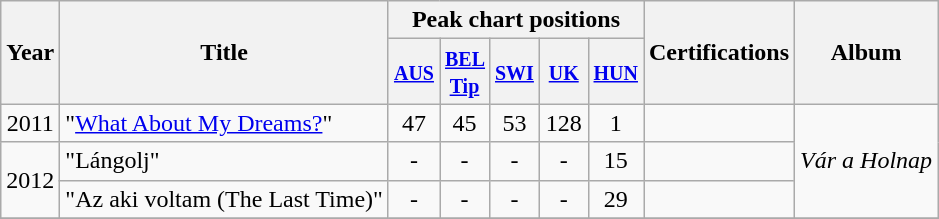<table class="wikitable">
<tr>
<th align="center" rowspan="2">Year</th>
<th align="center" rowspan="2">Title</th>
<th align="center" colspan="5">Peak chart positions</th>
<th align="center" rowspan="2">Certifications</th>
<th align="center" rowspan="2">Album</th>
</tr>
<tr>
<th width="25"><small><a href='#'>AUS</a><br></small></th>
<th width="25"><small><a href='#'>BEL Tip</a><br></small></th>
<th width="25"><small><a href='#'>SWI</a><br></small></th>
<th width="25"><small><a href='#'>UK</a><br></small></th>
<th width="25"><small><a href='#'>HUN</a><br></small></th>
</tr>
<tr>
<td align="center" rowspan="1">2011</td>
<td align="left">"<a href='#'>What About My Dreams?</a>"</td>
<td align="center">47</td>
<td align="center">45</td>
<td align="center">53</td>
<td align="center">128</td>
<td align="center">1</td>
<td></td>
<td rowspan="3"><em>Vár a Holnap</em></td>
</tr>
<tr>
<td align="center" rowspan="2">2012</td>
<td align="left">"Lángolj"</td>
<td align="center">-</td>
<td align="center">-</td>
<td align="center">-</td>
<td align="center">-</td>
<td align="center">15</td>
<td></td>
</tr>
<tr>
<td align="left">"Az aki voltam (The Last Time)"</td>
<td align="center">-</td>
<td align="center">-</td>
<td align="center">-</td>
<td align="center">-</td>
<td align="center">29</td>
<td></td>
</tr>
<tr>
</tr>
</table>
